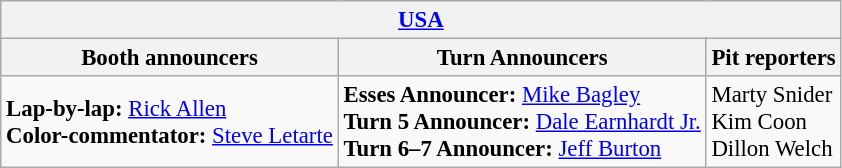<table class="wikitable" style="font-size: 95%">
<tr>
<th colspan="3"><a href='#'>USA</a></th>
</tr>
<tr>
<th>Booth announcers</th>
<th>Turn Announcers</th>
<th>Pit reporters</th>
</tr>
<tr>
<td><strong>Lap-by-lap:</strong> <a href='#'>Rick Allen</a><br><strong>Color-commentator:</strong> <a href='#'>Steve Letarte</a></td>
<td><strong>Esses Announcer:</strong> <a href='#'>Mike Bagley</a><br><strong>Turn 5 Announcer:</strong> <a href='#'>Dale Earnhardt Jr.</a><br><strong>Turn 6–7 Announcer:</strong> <a href='#'>Jeff Burton</a></td>
<td>Marty Snider<br>Kim Coon<br>Dillon Welch</td>
</tr>
</table>
